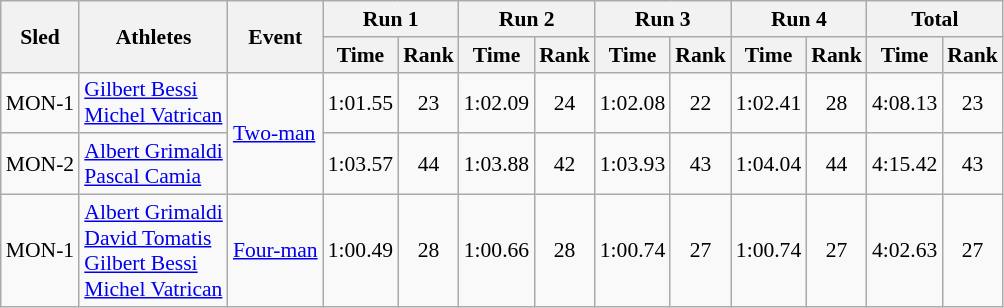<table class="wikitable" border="1" style="font-size:90%">
<tr>
<th rowspan="2">Sled</th>
<th rowspan="2">Athletes</th>
<th rowspan="2">Event</th>
<th colspan="2">Run 1</th>
<th colspan="2">Run 2</th>
<th colspan="2">Run 3</th>
<th colspan="2">Run 4</th>
<th colspan="2">Total</th>
</tr>
<tr>
<th>Time</th>
<th>Rank</th>
<th>Time</th>
<th>Rank</th>
<th>Time</th>
<th>Rank</th>
<th>Time</th>
<th>Rank</th>
<th>Time</th>
<th>Rank</th>
</tr>
<tr>
<td align="center">MON-1</td>
<td><a href='#'>Gilbert Bessi</a><br><a href='#'>Michel Vatrican</a></td>
<td rowspan="2"><a href='#'>Two-man</a></td>
<td align="center">1:01.55</td>
<td align="center">23</td>
<td align="center">1:02.09</td>
<td align="center">24</td>
<td align="center">1:02.08</td>
<td align="center">22</td>
<td align="center">1:02.41</td>
<td align="center">28</td>
<td align="center">4:08.13</td>
<td align="center">23</td>
</tr>
<tr>
<td align="center">MON-2</td>
<td><a href='#'>Albert Grimaldi</a><br><a href='#'>Pascal Camia</a></td>
<td align="center">1:03.57</td>
<td align="center">44</td>
<td align="center">1:03.88</td>
<td align="center">42</td>
<td align="center">1:03.93</td>
<td align="center">43</td>
<td align="center">1:04.04</td>
<td align="center">44</td>
<td align="center">4:15.42</td>
<td align="center">43</td>
</tr>
<tr>
<td align="center">MON-1</td>
<td><a href='#'>Albert Grimaldi</a><br><a href='#'>David Tomatis</a><br><a href='#'>Gilbert Bessi</a><br><a href='#'>Michel Vatrican</a></td>
<td><a href='#'>Four-man</a></td>
<td align="center">1:00.49</td>
<td align="center">28</td>
<td align="center">1:00.66</td>
<td align="center">28</td>
<td align="center">1:00.74</td>
<td align="center">27</td>
<td align="center">1:00.74</td>
<td align="center">27</td>
<td align="center">4:02.63</td>
<td align="center">27</td>
</tr>
</table>
